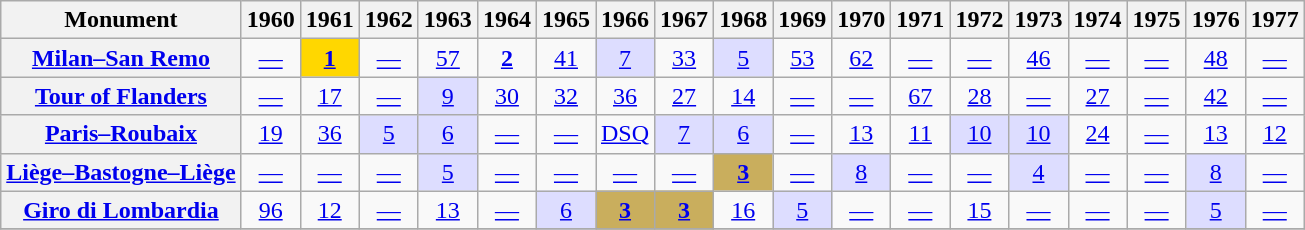<table class="wikitable plainrowheaders">
<tr>
<th>Monument</th>
<th scope="col">1960</th>
<th scope="col">1961</th>
<th scope="col">1962</th>
<th scope="col">1963</th>
<th scope="col">1964</th>
<th scope="col">1965</th>
<th scope="col">1966</th>
<th scope="col">1967</th>
<th scope="col">1968</th>
<th scope="col">1969</th>
<th scope="col">1970</th>
<th scope="col">1971</th>
<th scope="col">1972</th>
<th scope="col">1973</th>
<th scope="col">1974</th>
<th scope="col">1975</th>
<th scope="col">1976</th>
<th scope="col">1977</th>
</tr>
<tr style="text-align:center;">
<th scope="row"><a href='#'>Milan–San Remo</a></th>
<td><a href='#'>—</a></td>
<td style="background:gold;"><a href='#'><strong>1</strong></a></td>
<td><a href='#'>—</a></td>
<td><a href='#'>57</a></td>
<td style="background:#silver;"><a href='#'><strong>2</strong></a></td>
<td><a href='#'>41</a></td>
<td style="background:#ddf;"><a href='#'>7</a></td>
<td><a href='#'>33</a></td>
<td style="background:#ddf;"><a href='#'>5</a></td>
<td><a href='#'>53</a></td>
<td><a href='#'>62</a></td>
<td><a href='#'>—</a></td>
<td><a href='#'>—</a></td>
<td><a href='#'>46</a></td>
<td><a href='#'>—</a></td>
<td><a href='#'>—</a></td>
<td><a href='#'>48</a></td>
<td><a href='#'>—</a></td>
</tr>
<tr style="text-align:center;">
<th scope="row"><a href='#'>Tour of Flanders</a></th>
<td><a href='#'>—</a></td>
<td><a href='#'>17</a></td>
<td><a href='#'>—</a></td>
<td style="background:#ddf;"><a href='#'>9</a></td>
<td><a href='#'>30</a></td>
<td><a href='#'>32</a></td>
<td><a href='#'>36</a></td>
<td><a href='#'>27</a></td>
<td><a href='#'>14</a></td>
<td><a href='#'>—</a></td>
<td><a href='#'>—</a></td>
<td><a href='#'>67</a></td>
<td><a href='#'>28</a></td>
<td><a href='#'>—</a></td>
<td><a href='#'>27</a></td>
<td><a href='#'>—</a></td>
<td><a href='#'>42</a></td>
<td><a href='#'>—</a></td>
</tr>
<tr style="text-align:center;">
<th scope="row"><a href='#'>Paris–Roubaix</a></th>
<td><a href='#'>19</a></td>
<td><a href='#'>36</a></td>
<td style="background:#ddf;"><a href='#'>5</a></td>
<td style="background:#ddf;"><a href='#'>6</a></td>
<td><a href='#'>—</a></td>
<td><a href='#'>—</a></td>
<td><a href='#'>DSQ</a></td>
<td style="background:#ddf;"><a href='#'>7</a></td>
<td style="background:#ddf;"><a href='#'>6</a></td>
<td><a href='#'>—</a></td>
<td><a href='#'>13</a></td>
<td><a href='#'>11</a></td>
<td style="background:#ddf;"><a href='#'>10</a></td>
<td style="background:#ddf;"><a href='#'>10</a></td>
<td><a href='#'>24</a></td>
<td><a href='#'>—</a></td>
<td><a href='#'>13</a></td>
<td><a href='#'>12</a></td>
</tr>
<tr style="text-align:center;">
<th scope="row"><a href='#'>Liège–Bastogne–Liège</a></th>
<td><a href='#'>—</a></td>
<td><a href='#'>—</a></td>
<td><a href='#'>—</a></td>
<td style="background:#ddf;"><a href='#'>5</a></td>
<td><a href='#'>—</a></td>
<td><a href='#'>—</a></td>
<td><a href='#'>—</a></td>
<td><a href='#'>—</a></td>
<td style="background:#C9AE5D;"><a href='#'><strong>3</strong></a></td>
<td><a href='#'>—</a></td>
<td style="background:#ddf;"><a href='#'>8</a></td>
<td><a href='#'>—</a></td>
<td><a href='#'>—</a></td>
<td style="background:#ddf;"><a href='#'>4</a></td>
<td><a href='#'>—</a></td>
<td><a href='#'>—</a></td>
<td style="background:#ddf;"><a href='#'>8</a></td>
<td><a href='#'>—</a></td>
</tr>
<tr style="text-align:center;">
<th scope="row"><a href='#'>Giro di Lombardia</a></th>
<td><a href='#'>96</a></td>
<td><a href='#'>12</a></td>
<td><a href='#'>—</a></td>
<td><a href='#'>13</a></td>
<td><a href='#'>—</a></td>
<td style="background:#ddf;"><a href='#'>6</a></td>
<td style="background:#C9AE5D;"><a href='#'><strong>3</strong></a></td>
<td style="background:#C9AE5D;"><a href='#'><strong>3</strong></a></td>
<td><a href='#'>16</a></td>
<td style="background:#ddf;"><a href='#'>5</a></td>
<td><a href='#'>—</a></td>
<td><a href='#'>—</a></td>
<td><a href='#'>15</a></td>
<td><a href='#'>—</a></td>
<td><a href='#'>—</a></td>
<td><a href='#'>—</a></td>
<td style="background:#ddf;"><a href='#'>5</a></td>
<td><a href='#'>—</a></td>
</tr>
<tr>
</tr>
</table>
